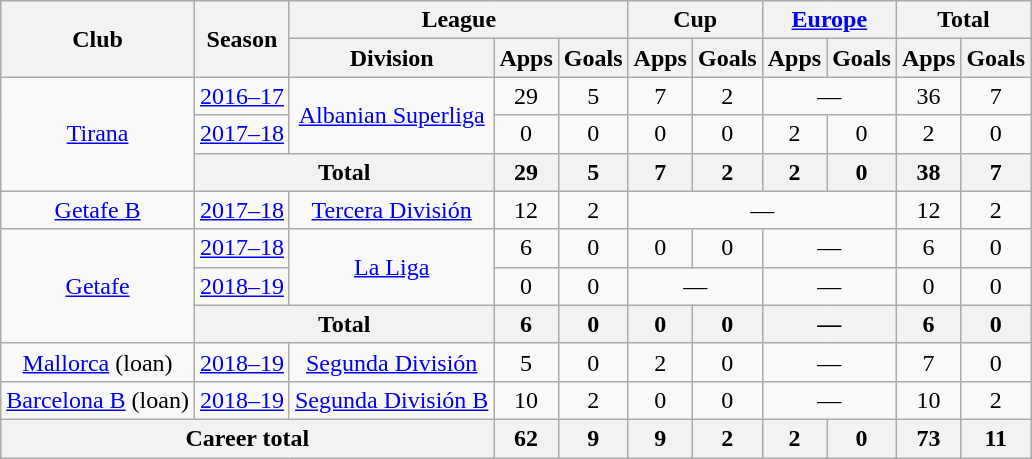<table class="wikitable" style="text-align:center">
<tr>
<th rowspan="2">Club</th>
<th rowspan="2">Season</th>
<th colspan="3">League</th>
<th colspan="2">Cup</th>
<th colspan="2"><a href='#'>Europe</a></th>
<th colspan="2">Total</th>
</tr>
<tr>
<th>Division</th>
<th>Apps</th>
<th>Goals</th>
<th>Apps</th>
<th>Goals</th>
<th>Apps</th>
<th>Goals</th>
<th>Apps</th>
<th>Goals</th>
</tr>
<tr>
<td rowspan="3"><a href='#'>Tirana</a></td>
<td><a href='#'>2016–17</a></td>
<td rowspan="2"><a href='#'>Albanian Superliga</a></td>
<td>29</td>
<td>5</td>
<td>7</td>
<td>2</td>
<td colspan="2">—</td>
<td>36</td>
<td>7</td>
</tr>
<tr>
<td><a href='#'>2017–18</a></td>
<td>0</td>
<td>0</td>
<td>0</td>
<td>0</td>
<td>2</td>
<td>0</td>
<td>2</td>
<td>0</td>
</tr>
<tr>
<th colspan="2">Total</th>
<th>29</th>
<th>5</th>
<th>7</th>
<th>2</th>
<th>2</th>
<th>0</th>
<th>38</th>
<th>7</th>
</tr>
<tr>
<td><a href='#'>Getafe B</a></td>
<td><a href='#'>2017–18</a></td>
<td><a href='#'>Tercera División</a></td>
<td>12</td>
<td>2</td>
<td colspan="4">—</td>
<td>12</td>
<td>2</td>
</tr>
<tr>
<td rowspan="3"><a href='#'>Getafe</a></td>
<td><a href='#'>2017–18</a></td>
<td rowspan="2"><a href='#'>La Liga</a></td>
<td>6</td>
<td>0</td>
<td>0</td>
<td>0</td>
<td colspan="2">—</td>
<td>6</td>
<td>0</td>
</tr>
<tr>
<td><a href='#'>2018–19</a></td>
<td>0</td>
<td>0</td>
<td colspan="2">—</td>
<td colspan="2">—</td>
<td>0</td>
<td>0</td>
</tr>
<tr>
<th colspan="2">Total</th>
<th>6</th>
<th>0</th>
<th>0</th>
<th>0</th>
<th colspan="2">—</th>
<th>6</th>
<th>0</th>
</tr>
<tr>
<td><a href='#'>Mallorca</a> (loan)</td>
<td><a href='#'>2018–19</a></td>
<td><a href='#'>Segunda División</a></td>
<td>5</td>
<td>0</td>
<td>2</td>
<td>0</td>
<td colspan="2">—</td>
<td>7</td>
<td>0</td>
</tr>
<tr>
<td><a href='#'>Barcelona B</a> (loan)</td>
<td><a href='#'>2018–19</a></td>
<td><a href='#'>Segunda División B</a></td>
<td>10</td>
<td>2</td>
<td>0</td>
<td>0</td>
<td colspan="2">—</td>
<td>10</td>
<td>2</td>
</tr>
<tr>
<th colspan="3">Career total</th>
<th>62</th>
<th>9</th>
<th>9</th>
<th>2</th>
<th>2</th>
<th>0</th>
<th>73</th>
<th>11</th>
</tr>
</table>
